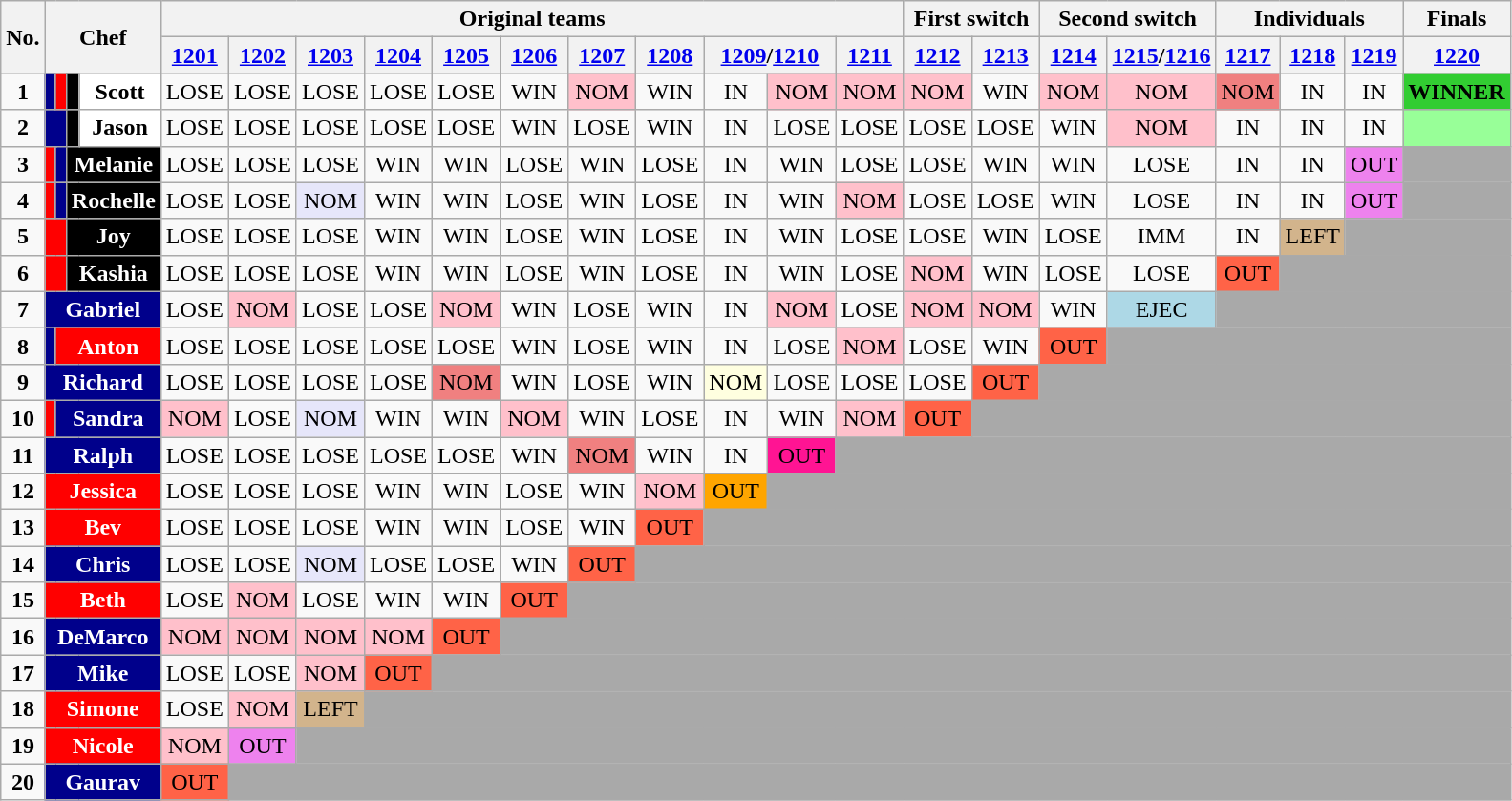<table class="wikitable plainrowheaders" style="text-align:center">
<tr>
<th rowspan="2" scope="col">No.</th>
<th colspan="5" rowspan="2">Chef</th>
<th scope="col" colspan=11>Original teams</th>
<th scope="col" colspan=2>First switch</th>
<th scope="col" colspan=2>Second switch</th>
<th scope="col" colspan=3>Individuals</th>
<th scope="col">Finals</th>
</tr>
<tr>
<th scope="col"><a href='#'>1201</a></th>
<th scope="col"><a href='#'>1202</a></th>
<th scope="col"><a href='#'>1203</a></th>
<th scope="col"><a href='#'>1204</a></th>
<th scope="col"><a href='#'>1205</a></th>
<th scope="col"><a href='#'>1206</a></th>
<th scope="col"><a href='#'>1207</a></th>
<th scope="col"><a href='#'>1208</a></th>
<th colspan="2"><a href='#'>1209</a>/<a href='#'>1210</a></th>
<th scope="col"><a href='#'>1211</a></th>
<th scope="col"><a href='#'>1212</a></th>
<th scope="col"><a href='#'>1213</a></th>
<th scope="col"><a href='#'>1214</a></th>
<th scope="col"><a href='#'>1215</a>/<a href='#'>1216</a></th>
<th scope="col"><a href='#'>1217</a></th>
<th scope="col"><a href='#'>1218</a></th>
<th scope="col"><a href='#'>1219</a></th>
<th scope="col"><a href='#'>1220</a></th>
</tr>
<tr>
<td scope="row"><strong>1</strong></td>
<td colspan="1"  style="background:darkblue; color:#fff;"></td>
<td colspan="2"  style="background:red; color:#fff;"></td>
<td colspan="1"  style="background:black; color:#fff;"></td>
<td colspan="1"  style="background:white; color:black;"><strong>Scott</strong></td>
<td>LOSE</td>
<td>LOSE</td>
<td>LOSE</td>
<td>LOSE</td>
<td>LOSE</td>
<td>WIN</td>
<td style="background:pink;">NOM</td>
<td>WIN</td>
<td>IN</td>
<td style="background:pink;">NOM</td>
<td style="background:pink;">NOM</td>
<td style="background:pink;">NOM</td>
<td>WIN</td>
<td style="background:pink;">NOM</td>
<td style="background:pink;">NOM</td>
<td style="background:lightcoral;">NOM</td>
<td>IN</td>
<td>IN</td>
<td style="background:limegreen;"><strong>WINNER</strong></td>
</tr>
<tr>
<td scope="row"><strong>2</strong></td>
<td colspan="3"  style="background:darkblue; color:white;"></td>
<td colspan="1"  style="background:black; color:#fff;"></td>
<td colspan="1"  style="background:white; color:black;"><strong>Jason</strong></td>
<td>LOSE</td>
<td>LOSE</td>
<td>LOSE</td>
<td>LOSE</td>
<td>LOSE</td>
<td>WIN</td>
<td>LOSE</td>
<td>WIN</td>
<td>IN</td>
<td>LOSE</td>
<td>LOSE</td>
<td>LOSE</td>
<td>LOSE</td>
<td>WIN</td>
<td style="background:pink;">NOM</td>
<td>IN</td>
<td>IN</td>
<td>IN</td>
<td style="background:#98FF98;"></td>
</tr>
<tr>
<td scope="row"><strong>3</strong></td>
<td colspan="2"  style="background:red; color:#fff;"></td>
<td colspan="1"  style="background:darkblue; color:#fff;"></td>
<td colspan="2" style="background:black; color:#fff;"><strong>Melanie</strong></td>
<td>LOSE</td>
<td>LOSE</td>
<td>LOSE</td>
<td>WIN</td>
<td>WIN</td>
<td>LOSE</td>
<td>WIN</td>
<td>LOSE</td>
<td>IN</td>
<td>WIN</td>
<td>LOSE</td>
<td>LOSE</td>
<td>WIN</td>
<td>WIN</td>
<td>LOSE</td>
<td>IN</td>
<td>IN</td>
<td style="background:violet;">OUT</td>
<td colspan="1" style="background:darkgrey;"></td>
</tr>
<tr>
<td scope="row"><strong>4</strong></td>
<td colspan="1"  style="background:red; color:#fff;"></td>
<td colspan="2"  style="background:darkblue; color:#fff;"></td>
<td colspan="2" style="background:black; color:#fff;"><strong>Rochelle</strong></td>
<td>LOSE</td>
<td>LOSE</td>
<td style="background:lavender;">NOM</td>
<td>WIN</td>
<td>WIN</td>
<td>LOSE</td>
<td>WIN</td>
<td>LOSE</td>
<td>IN</td>
<td>WIN</td>
<td style="background:pink;">NOM</td>
<td>LOSE</td>
<td>LOSE</td>
<td>WIN</td>
<td>LOSE</td>
<td>IN</td>
<td>IN</td>
<td style="background:violet;">OUT</td>
<td colspan="1" style="background:darkgrey;"></td>
</tr>
<tr>
<td scope="row"><strong>5</strong></td>
<td colspan="3"  style="background:red; color:#fff;"></td>
<td colspan="2" style="background:black; color:#ffffff;"><strong>Joy</strong></td>
<td>LOSE</td>
<td>LOSE</td>
<td>LOSE</td>
<td>WIN</td>
<td>WIN</td>
<td>LOSE</td>
<td>WIN</td>
<td>LOSE</td>
<td>IN</td>
<td>WIN</td>
<td>LOSE</td>
<td>LOSE</td>
<td>WIN</td>
<td>LOSE</td>
<td>IMM</td>
<td>IN</td>
<td style="background:tan;">LEFT</td>
<td colspan="2" style="background:darkgrey;"></td>
</tr>
<tr>
<td scope="row"><strong>6</strong></td>
<td colspan="3"  style="background:red; color:#fff;"></td>
<td colspan="2" style="background:black; color:#fff;"><strong>Kashia</strong></td>
<td>LOSE</td>
<td>LOSE</td>
<td>LOSE</td>
<td>WIN</td>
<td>WIN</td>
<td>LOSE</td>
<td>WIN</td>
<td>LOSE</td>
<td>IN</td>
<td>WIN</td>
<td>LOSE</td>
<td style="background:pink;">NOM</td>
<td>WIN</td>
<td>LOSE</td>
<td>LOSE</td>
<td style="background:tomato;">OUT</td>
<td colspan="3" style="background:darkgrey;"></td>
</tr>
<tr>
<td scope="row"><strong>7</strong></td>
<td colspan="5"  style="background:darkblue; color:#fff;"><strong>Gabriel</strong></td>
<td>LOSE</td>
<td style="background:pink;">NOM</td>
<td>LOSE</td>
<td>LOSE</td>
<td style="background:pink;">NOM</td>
<td>WIN</td>
<td>LOSE</td>
<td>WIN</td>
<td>IN</td>
<td style="background:pink;">NOM</td>
<td>LOSE</td>
<td style="background:pink;">NOM</td>
<td style="background:pink;">NOM</td>
<td>WIN</td>
<td style="background:lightblue;">EJEC</td>
<td colspan="4" style="background:darkgrey;"></td>
</tr>
<tr>
<td scope="row"><strong>8</strong></td>
<td colspan="1"  style="background:darkblue; color:#fff;"></td>
<td colspan="4"  style="background:red; color:#fff;"><strong>Anton</strong></td>
<td>LOSE</td>
<td>LOSE</td>
<td>LOSE</td>
<td>LOSE</td>
<td>LOSE</td>
<td>WIN</td>
<td>LOSE</td>
<td>WIN</td>
<td>IN</td>
<td>LOSE</td>
<td style="background:pink;">NOM</td>
<td>LOSE</td>
<td>WIN</td>
<td style="background:tomato;">OUT</td>
<td colspan="5" style="background:darkgrey;"></td>
</tr>
<tr>
<td scope="row"><strong>9</strong></td>
<td colspan="5"  style="background:darkblue; color:#fff;"><strong>Richard</strong></td>
<td>LOSE</td>
<td>LOSE</td>
<td>LOSE</td>
<td>LOSE</td>
<td style="background:lightcoral;">NOM</td>
<td>WIN</td>
<td>LOSE</td>
<td>WIN</td>
<td style="background:lightyellow;">NOM</td>
<td>LOSE</td>
<td>LOSE</td>
<td>LOSE</td>
<td style="background:tomato;">OUT</td>
<td colspan="6" style="background:darkgrey;"></td>
</tr>
<tr>
<td scope="row"><strong>10</strong></td>
<td colspan="1"  style="background:red; color:#fff;"></td>
<td colspan="4"  style="background:darkblue; color:#fff;"><strong>Sandra</strong></td>
<td style="background:pink;">NOM</td>
<td>LOSE</td>
<td style="background:lavender;">NOM</td>
<td>WIN</td>
<td>WIN</td>
<td style="background:pink;">NOM</td>
<td>WIN</td>
<td>LOSE</td>
<td>IN</td>
<td>WIN</td>
<td style="background:pink;">NOM</td>
<td style="background:tomato;">OUT</td>
<td colspan="7" style="background:darkgrey;"></td>
</tr>
<tr>
<td scope="row"><strong>11</strong></td>
<td colspan="5"  style="background:darkblue; color:#fff;"><strong>Ralph</strong></td>
<td>LOSE</td>
<td>LOSE</td>
<td>LOSE</td>
<td>LOSE</td>
<td>LOSE</td>
<td>WIN</td>
<td style="background:lightcoral;">NOM</td>
<td>WIN</td>
<td>IN</td>
<td style="background:deeppink;">OUT</td>
<td colspan="9" style="background:darkgrey;"></td>
</tr>
<tr>
<td scope="row"><strong>12</strong></td>
<td colspan="5"  style="background:red; color:#fff;"><strong>Jessica</strong></td>
<td>LOSE</td>
<td>LOSE</td>
<td>LOSE</td>
<td>WIN</td>
<td>WIN</td>
<td>LOSE</td>
<td>WIN</td>
<td style="background:pink;">NOM</td>
<td style="background:orange;">OUT</td>
<td colspan="10" style="background:darkgrey;"></td>
</tr>
<tr>
<td scope="row"><strong>13</strong></td>
<td colspan="5"  style="background:red; color:#fff;"><strong>Bev</strong></td>
<td>LOSE</td>
<td>LOSE</td>
<td>LOSE</td>
<td>WIN</td>
<td>WIN</td>
<td>LOSE</td>
<td>WIN</td>
<td style="background:tomato;">OUT</td>
<td colspan="11" style="background:darkgrey;"></td>
</tr>
<tr>
<td scope="row"><strong>14</strong></td>
<td colspan="5"  style="background:darkblue; color:#fff;"><strong>Chris</strong></td>
<td>LOSE</td>
<td>LOSE</td>
<td style="background:lavender;">NOM</td>
<td>LOSE</td>
<td>LOSE</td>
<td>WIN</td>
<td style="background:tomato;">OUT</td>
<td colspan="12" style="background:darkgrey;"></td>
</tr>
<tr>
<td scope="row"><strong>15</strong></td>
<td colspan="5"  style="background:red; color:#fff;"><strong>Beth</strong></td>
<td>LOSE</td>
<td style="background:pink;">NOM</td>
<td>LOSE</td>
<td>WIN</td>
<td>WIN</td>
<td style="background:tomato;">OUT</td>
<td colspan="13" style="background:darkgrey;"></td>
</tr>
<tr>
<td scope="row"><strong>16</strong></td>
<td colspan="5"  style="background:darkblue; color:#fff;"><strong>DeMarco</strong></td>
<td style="background:pink;">NOM</td>
<td style="background:pink;">NOM</td>
<td style="background:pink;">NOM</td>
<td style="background:pink;">NOM</td>
<td style="background:tomato;">OUT</td>
<td colspan="14" style="background:darkgrey;"></td>
</tr>
<tr>
<td scope="row"><strong>17</strong></td>
<td colspan="5"  style="background:darkblue; color:#fff;"><strong>Mike</strong></td>
<td>LOSE</td>
<td>LOSE</td>
<td style="background:pink;">NOM</td>
<td style="background:tomato;">OUT</td>
<td colspan="15" style="background:darkgrey;"></td>
</tr>
<tr>
<td scope="row"><strong>18</strong></td>
<td colspan="5"  style="background:red; color:#fff;"><strong>Simone</strong></td>
<td>LOSE</td>
<td style="background:pink;">NOM</td>
<td style="background:tan;">LEFT</td>
<td colspan="16" style="background:darkgrey;"></td>
</tr>
<tr>
<td scope="row"><strong>19</strong></td>
<td colspan="5"  style="background:red; color:#fff;"><strong>Nicole</strong></td>
<td style="background:pink;">NOM</td>
<td style="background:violet;">OUT</td>
<td colspan="17" style="background:darkgrey;"></td>
</tr>
<tr>
<td scope="row"><strong>20</strong></td>
<td colspan="5"  style="background:darkblue; color:#fff;"><strong>Gaurav</strong></td>
<td style="background:tomato;">OUT</td>
<td colspan="18" style="background:darkgrey;"></td>
</tr>
</table>
